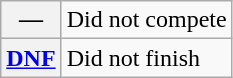<table class="wikitable">
<tr>
<th scope="row">—</th>
<td>Did not compete</td>
</tr>
<tr>
<th scope="row"><a href='#'>DNF</a></th>
<td>Did not finish</td>
</tr>
</table>
